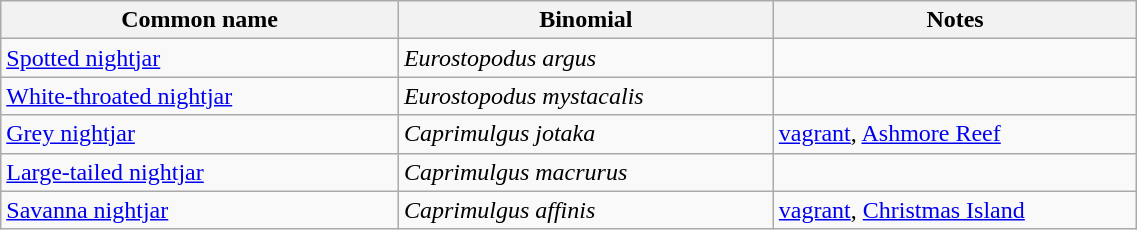<table style="width:60%;" class="wikitable">
<tr>
<th width=35%>Common name</th>
<th width=33%>Binomial</th>
<th width=32%>Notes</th>
</tr>
<tr>
<td><a href='#'>Spotted nightjar</a></td>
<td><em>Eurostopodus argus</em></td>
<td></td>
</tr>
<tr>
<td><a href='#'>White-throated nightjar</a></td>
<td><em>Eurostopodus mystacalis</em></td>
<td></td>
</tr>
<tr>
<td><a href='#'>Grey nightjar</a></td>
<td><em>Caprimulgus jotaka</em></td>
<td><a href='#'>vagrant</a>, <a href='#'>Ashmore Reef</a></td>
</tr>
<tr>
<td><a href='#'>Large-tailed nightjar</a></td>
<td><em>Caprimulgus macrurus</em></td>
<td></td>
</tr>
<tr>
<td><a href='#'>Savanna nightjar</a></td>
<td><em>Caprimulgus affinis</em></td>
<td><a href='#'>vagrant</a>, <a href='#'>Christmas Island</a></td>
</tr>
</table>
